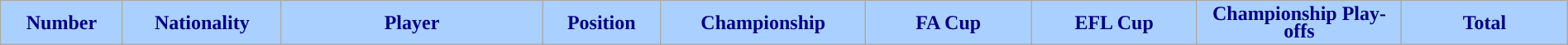<table class="wikitable sortable alternance" style="font-size:100%; text-align:center; line-height:14px; width:100%;">
<tr>
<th style="background:#AAD0FF; color:#000080; width:50px;">Number</th>
<th style="background:#AAD0FF; color:#000080; width:50px;">Nationality</th>
<th style="background:#AAD0FF; color:#000080; width:130px;">Player</th>
<th style="background:#AAD0FF; color:#000080; width:50px;">Position</th>
<th style="background:#AAD0FF; color:#000080; width:80px;">Championship</th>
<th style="background:#AAD0FF; color:#000080; width:80px;">FA Cup</th>
<th style="background:#AAD0FF; color:#000080; width:80px;">EFL Cup</th>
<th style="background:#AAD0FF; color:#000080; width:100px;">Championship Play-offs</th>
<th style="background:#AAD0FF; color:#000080; width:80px;">Total</th>
</tr>
</table>
